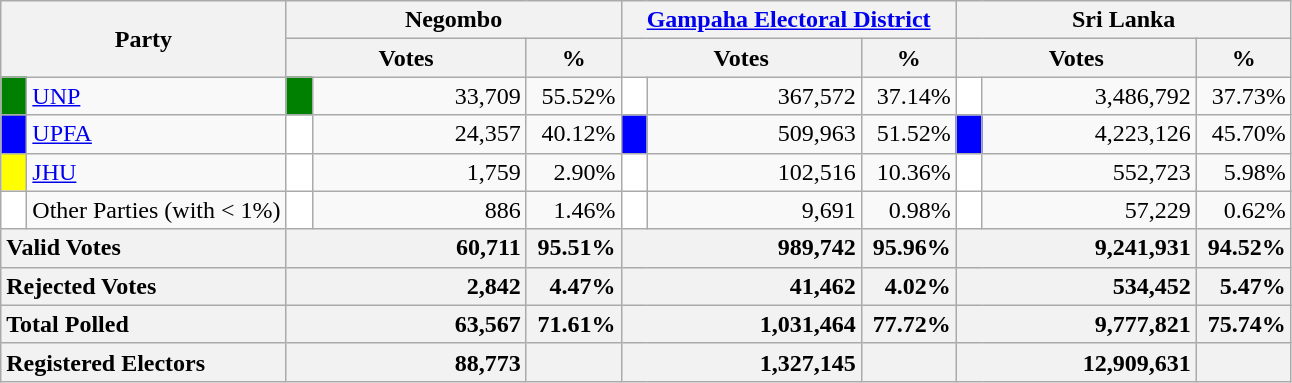<table class="wikitable">
<tr>
<th colspan="2" width="144px"rowspan="2">Party</th>
<th colspan="3" width="216px">Negombo</th>
<th colspan="3" width="216px"><a href='#'>Gampaha Electoral District</a></th>
<th colspan="3" width="216px">Sri Lanka</th>
</tr>
<tr>
<th colspan="2" width="144px">Votes</th>
<th>%</th>
<th colspan="2" width="144px">Votes</th>
<th>%</th>
<th colspan="2" width="144px">Votes</th>
<th>%</th>
</tr>
<tr>
<td style="background-color:green;" width="10px"></td>
<td style="text-align:left;"><a href='#'>UNP</a></td>
<td style="background-color:green;" width="10px"></td>
<td style="text-align:right;">33,709</td>
<td style="text-align:right;">55.52%</td>
<td style="background-color:white;" width="10px"></td>
<td style="text-align:right;">367,572</td>
<td style="text-align:right;">37.14%</td>
<td style="background-color:white;" width="10px"></td>
<td style="text-align:right;">3,486,792</td>
<td style="text-align:right;">37.73%</td>
</tr>
<tr>
<td style="background-color:blue;" width="10px"></td>
<td style="text-align:left;"><a href='#'>UPFA</a></td>
<td style="background-color:white;" width="10px"></td>
<td style="text-align:right;">24,357</td>
<td style="text-align:right;">40.12%</td>
<td style="background-color:blue;" width="10px"></td>
<td style="text-align:right;">509,963</td>
<td style="text-align:right;">51.52%</td>
<td style="background-color:blue;" width="10px"></td>
<td style="text-align:right;">4,223,126</td>
<td style="text-align:right;">45.70%</td>
</tr>
<tr>
<td style="background-color:yellow;" width="10px"></td>
<td style="text-align:left;"><a href='#'>JHU</a></td>
<td style="background-color:white;" width="10px"></td>
<td style="text-align:right;">1,759</td>
<td style="text-align:right;">2.90%</td>
<td style="background-color:white;" width="10px"></td>
<td style="text-align:right;">102,516</td>
<td style="text-align:right;">10.36%</td>
<td style="background-color:white;" width="10px"></td>
<td style="text-align:right;">552,723</td>
<td style="text-align:right;">5.98%</td>
</tr>
<tr>
<td style="background-color:white;" width="10px"></td>
<td style="text-align:left;">Other Parties (with < 1%)</td>
<td style="background-color:white;" width="10px"></td>
<td style="text-align:right;">886</td>
<td style="text-align:right;">1.46%</td>
<td style="background-color:white;" width="10px"></td>
<td style="text-align:right;">9,691</td>
<td style="text-align:right;">0.98%</td>
<td style="background-color:white;" width="10px"></td>
<td style="text-align:right;">57,229</td>
<td style="text-align:right;">0.62%</td>
</tr>
<tr>
<th colspan="2" width="144px"style="text-align:left;">Valid Votes</th>
<th style="text-align:right;"colspan="2" width="144px">60,711</th>
<th style="text-align:right;">95.51%</th>
<th style="text-align:right;"colspan="2" width="144px">989,742</th>
<th style="text-align:right;">95.96%</th>
<th style="text-align:right;"colspan="2" width="144px">9,241,931</th>
<th style="text-align:right;">94.52%</th>
</tr>
<tr>
<th colspan="2" width="144px"style="text-align:left;">Rejected Votes</th>
<th style="text-align:right;"colspan="2" width="144px">2,842</th>
<th style="text-align:right;">4.47%</th>
<th style="text-align:right;"colspan="2" width="144px">41,462</th>
<th style="text-align:right;">4.02%</th>
<th style="text-align:right;"colspan="2" width="144px">534,452</th>
<th style="text-align:right;">5.47%</th>
</tr>
<tr>
<th colspan="2" width="144px"style="text-align:left;">Total Polled</th>
<th style="text-align:right;"colspan="2" width="144px">63,567</th>
<th style="text-align:right;">71.61%</th>
<th style="text-align:right;"colspan="2" width="144px">1,031,464</th>
<th style="text-align:right;">77.72%</th>
<th style="text-align:right;"colspan="2" width="144px">9,777,821</th>
<th style="text-align:right;">75.74%</th>
</tr>
<tr>
<th colspan="2" width="144px"style="text-align:left;">Registered Electors</th>
<th style="text-align:right;"colspan="2" width="144px">88,773</th>
<th></th>
<th style="text-align:right;"colspan="2" width="144px">1,327,145</th>
<th></th>
<th style="text-align:right;"colspan="2" width="144px">12,909,631</th>
<th></th>
</tr>
</table>
